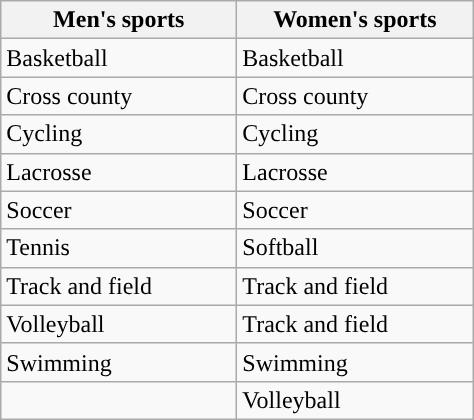<table class="wikitable"; style= "text-align: ">
<tr>
<th width=150px>Men's sports</th>
<th width=150px>Women's sports</th>
</tr>
<tr>
<td>Basketball</td>
<td>Basketball</td>
</tr>
<tr>
<td>Cross county</td>
<td>Cross county</td>
</tr>
<tr>
<td>Cycling</td>
<td>Cycling</td>
</tr>
<tr>
<td>Lacrosse</td>
<td>Lacrosse</td>
</tr>
<tr>
<td>Soccer</td>
<td>Soccer</td>
</tr>
<tr>
<td>Tennis</td>
<td>Softball</td>
</tr>
<tr>
<td>Track and field</td>
<td>Track and field</td>
</tr>
<tr>
<td>Volleyball</td>
<td>Track and field</td>
</tr>
<tr>
<td>Swimming</td>
<td>Swimming</td>
</tr>
<tr>
<td></td>
<td>Volleyball</td>
</tr>
</table>
